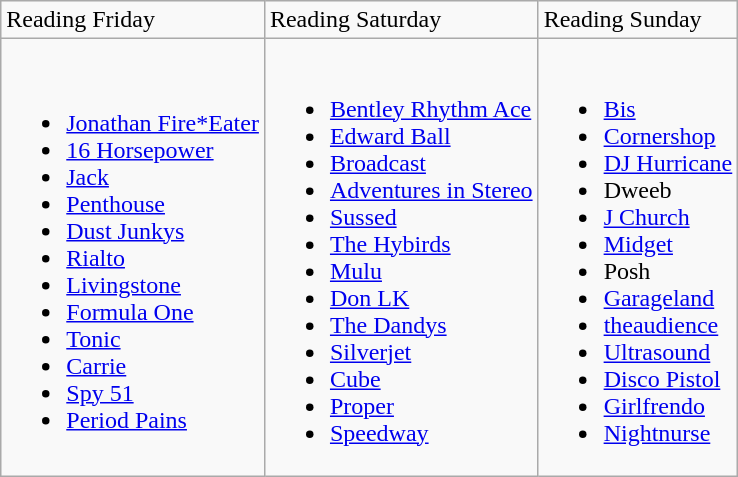<table class="wikitable">
<tr>
<td>Reading Friday</td>
<td>Reading Saturday</td>
<td>Reading Sunday</td>
</tr>
<tr>
<td><br><ul><li><a href='#'>Jonathan Fire*Eater</a></li><li><a href='#'>16 Horsepower</a></li><li><a href='#'>Jack</a></li><li><a href='#'>Penthouse</a></li><li><a href='#'>Dust Junkys</a></li><li><a href='#'>Rialto</a></li><li><a href='#'>Livingstone</a></li><li><a href='#'>Formula One</a></li><li><a href='#'>Tonic</a></li><li><a href='#'>Carrie</a></li><li><a href='#'>Spy 51</a></li><li><a href='#'>Period Pains</a></li></ul></td>
<td><br><ul><li><a href='#'>Bentley Rhythm Ace</a></li><li><a href='#'>Edward Ball</a></li><li><a href='#'>Broadcast</a></li><li><a href='#'>Adventures in Stereo</a></li><li><a href='#'>Sussed</a></li><li><a href='#'>The Hybirds</a></li><li><a href='#'>Mulu</a></li><li><a href='#'>Don LK</a></li><li><a href='#'>The Dandys</a></li><li><a href='#'>Silverjet</a></li><li><a href='#'>Cube</a></li><li><a href='#'>Proper</a></li><li><a href='#'>Speedway</a></li></ul></td>
<td><br><ul><li><a href='#'>Bis</a></li><li><a href='#'>Cornershop</a></li><li><a href='#'>DJ Hurricane</a></li><li>Dweeb</li><li><a href='#'>J Church</a></li><li><a href='#'>Midget</a></li><li>Posh</li><li><a href='#'>Garageland</a></li><li><a href='#'>theaudience</a></li><li><a href='#'>Ultrasound</a></li><li><a href='#'>Disco Pistol</a></li><li><a href='#'>Girlfrendo</a></li><li><a href='#'>Nightnurse</a></li></ul></td>
</tr>
</table>
